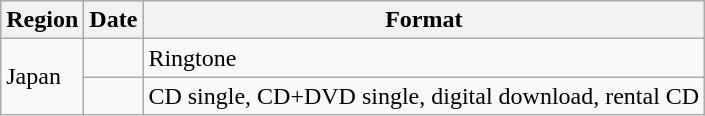<table class="wikitable">
<tr>
<th>Region</th>
<th>Date</th>
<th>Format</th>
</tr>
<tr>
<td rowspan="2">Japan</td>
<td></td>
<td>Ringtone</td>
</tr>
<tr>
<td></td>
<td>CD single, CD+DVD single, digital download, rental CD</td>
</tr>
</table>
